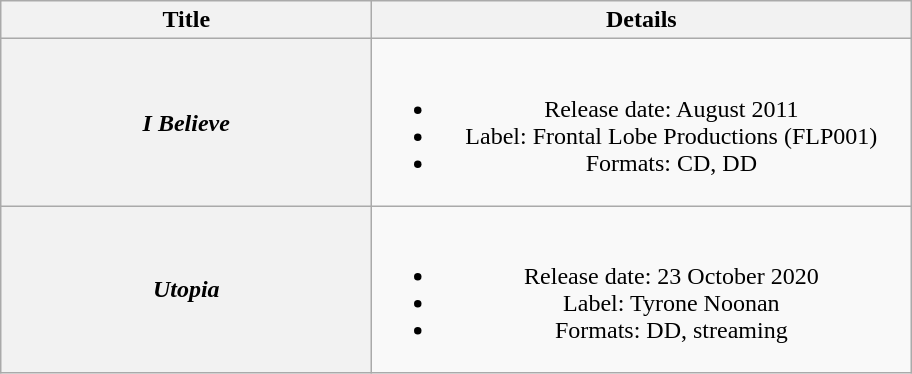<table class="wikitable plainrowheaders" style="text-align:center;">
<tr>
<th rowspan="1" style="width:15em;">Title</th>
<th rowspan="1" style="width:22em;">Details</th>
</tr>
<tr>
<th scope="row"><em>I Believe</em></th>
<td><br><ul><li>Release date: August 2011</li><li>Label: Frontal Lobe Productions (FLP001)</li><li>Formats: CD, DD</li></ul></td>
</tr>
<tr>
<th scope="row"><em>Utopia</em></th>
<td><br><ul><li>Release date: 23 October 2020</li><li>Label: Tyrone Noonan</li><li>Formats: DD, streaming</li></ul></td>
</tr>
</table>
